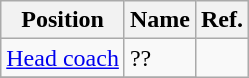<table class="wikitable">
<tr>
<th>Position</th>
<th>Name</th>
<th>Ref.</th>
</tr>
<tr>
<td><a href='#'>Head coach</a></td>
<td>??</td>
</tr>
<tr>
</tr>
</table>
